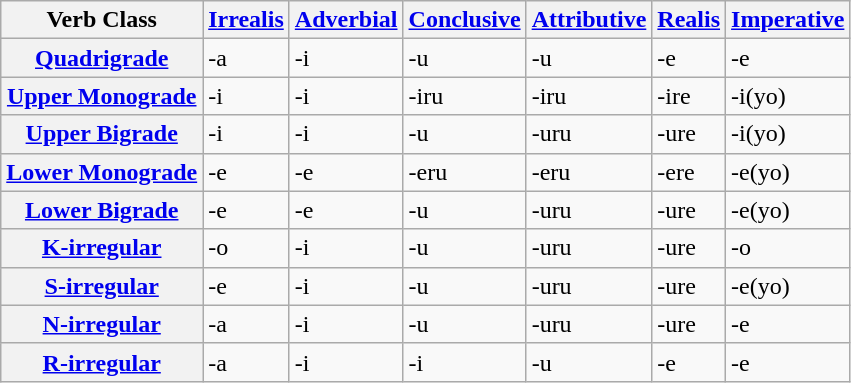<table class="wikitable">
<tr>
<th>Verb Class</th>
<th><a href='#'>Irrealis</a></th>
<th><a href='#'>Adverbial</a></th>
<th><a href='#'>Conclusive</a></th>
<th><a href='#'>Attributive</a></th>
<th><a href='#'>Realis</a></th>
<th><a href='#'>Imperative</a></th>
</tr>
<tr>
<th><a href='#'>Quadrigrade</a></th>
<td>-a</td>
<td>-i</td>
<td>-u</td>
<td>-u</td>
<td>-e</td>
<td>-e</td>
</tr>
<tr>
<th><a href='#'>Upper Monograde</a></th>
<td>-i</td>
<td>-i</td>
<td>-iru</td>
<td>-iru</td>
<td>-ire</td>
<td>-i(yo)</td>
</tr>
<tr>
<th><a href='#'>Upper Bigrade</a></th>
<td>-i</td>
<td>-i</td>
<td>-u</td>
<td>-uru</td>
<td>-ure</td>
<td>-i(yo)</td>
</tr>
<tr>
<th><a href='#'>Lower Monograde</a></th>
<td>-e</td>
<td>-e</td>
<td>-eru</td>
<td>-eru</td>
<td>-ere</td>
<td>-e(yo)</td>
</tr>
<tr>
<th><a href='#'>Lower Bigrade</a></th>
<td>-e</td>
<td>-e</td>
<td>-u</td>
<td>-uru</td>
<td>-ure</td>
<td>-e(yo)</td>
</tr>
<tr>
<th><a href='#'>K-irregular</a></th>
<td>-o</td>
<td>-i</td>
<td>-u</td>
<td>-uru</td>
<td>-ure</td>
<td>-o</td>
</tr>
<tr>
<th><a href='#'>S-irregular</a></th>
<td>-e</td>
<td>-i</td>
<td>-u</td>
<td>-uru</td>
<td>-ure</td>
<td>-e(yo)</td>
</tr>
<tr>
<th><a href='#'>N-irregular</a></th>
<td>-a</td>
<td>-i</td>
<td>-u</td>
<td>-uru</td>
<td>-ure</td>
<td>-e</td>
</tr>
<tr>
<th><a href='#'>R-irregular</a></th>
<td>-a</td>
<td>-i</td>
<td>-i</td>
<td>-u</td>
<td>-e</td>
<td>-e</td>
</tr>
</table>
